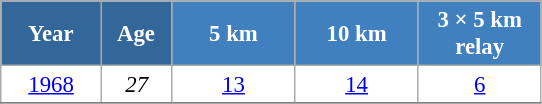<table class="wikitable" style="font-size:95%; text-align:center; border:grey solid 1px; border-collapse:collapse; background:#ffffff;">
<tr>
<th style="background-color:#369; color:white; width:60px;"> Year </th>
<th style="background-color:#369; color:white; width:40px;"> Age </th>
<th style="background-color:#4180be; color:white; width:75px;"> 5 km </th>
<th style="background-color:#4180be; color:white; width:75px;"> 10 km </th>
<th style="background-color:#4180be; color:white; width:75px;"> 3 × 5 km <br> relay </th>
</tr>
<tr>
<td><a href='#'>1968</a></td>
<td><em>27</em></td>
<td><a href='#'>13</a></td>
<td><a href='#'>14</a></td>
<td><a href='#'>6</a></td>
</tr>
<tr>
</tr>
</table>
